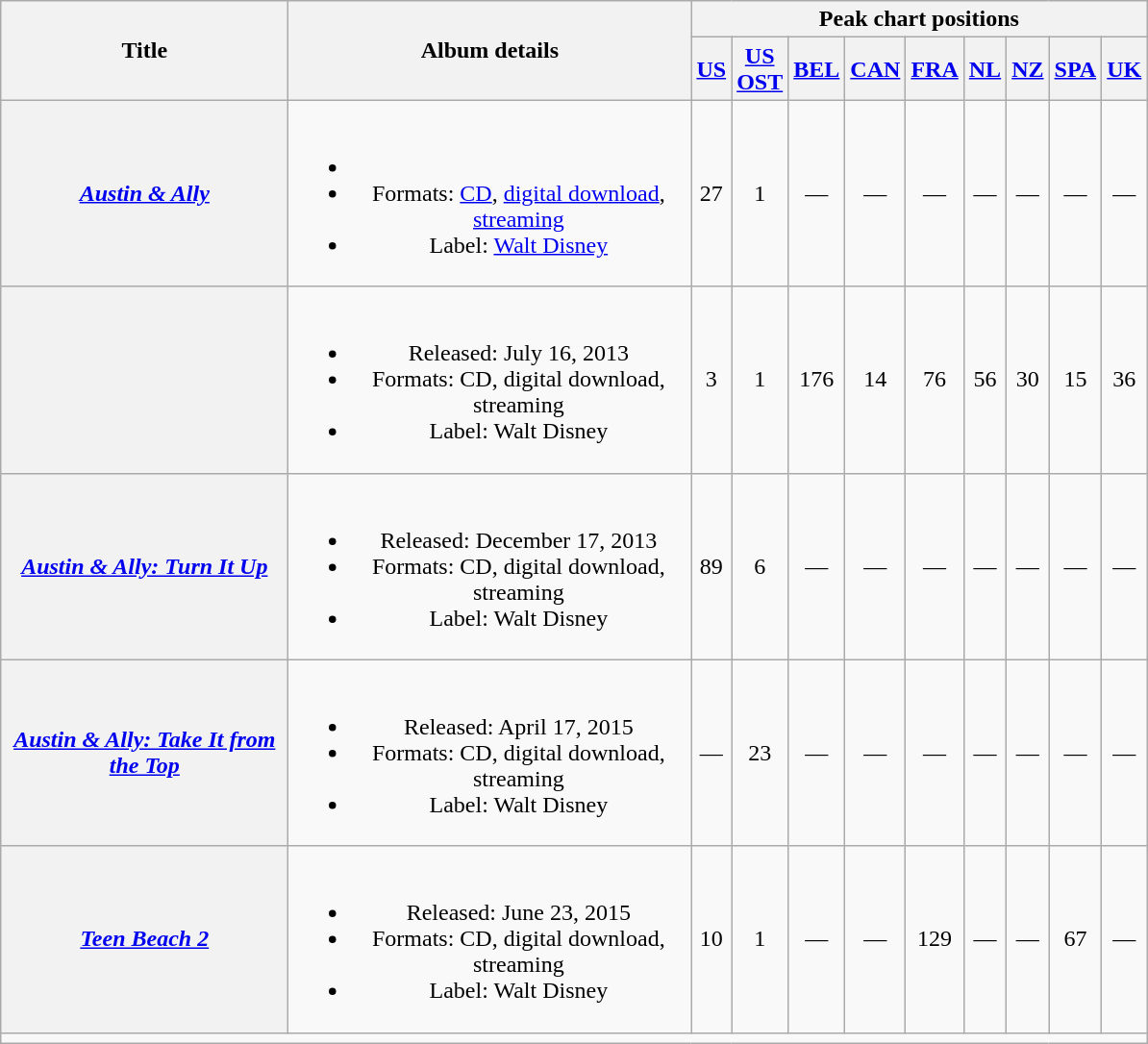<table class="wikitable plainrowheaders" style="text-align:center;">
<tr>
<th scope="col" rowspan="2" style="width:12em;">Title</th>
<th scope="col" rowspan="2" style="width:17em;">Album details</th>
<th scope="col" colspan="9">Peak chart positions</th>
</tr>
<tr>
<th scope="col"><a href='#'>US</a><br></th>
<th scope="col"><a href='#'>US<br>OST</a><br></th>
<th scope="col"><a href='#'>BEL</a><br></th>
<th scope="col"><a href='#'>CAN</a><br></th>
<th scope="col"><a href='#'>FRA</a><br></th>
<th scope="col"><a href='#'>NL</a><br></th>
<th scope="col"><a href='#'>NZ</a><br></th>
<th scope="col"><a href='#'>SPA</a><br></th>
<th scope="col"><a href='#'>UK</a><br></th>
</tr>
<tr>
<th scope="row"><em><a href='#'>Austin & Ally</a></em></th>
<td><br><ul><li></li><li>Formats: <a href='#'>CD</a>, <a href='#'>digital download</a>, <a href='#'>streaming</a></li><li>Label: <a href='#'>Walt Disney</a></li></ul></td>
<td>27</td>
<td>1</td>
<td>—</td>
<td>—</td>
<td>—</td>
<td>—</td>
<td>—</td>
<td>—</td>
<td>—</td>
</tr>
<tr>
<th scope="row"></th>
<td><br><ul><li>Released: July 16, 2013</li><li>Formats: CD, digital download, streaming</li><li>Label: Walt Disney</li></ul></td>
<td>3</td>
<td>1</td>
<td>176</td>
<td>14</td>
<td>76</td>
<td>56</td>
<td>30</td>
<td>15</td>
<td>36</td>
</tr>
<tr>
<th scope="row"><em><a href='#'>Austin & Ally: Turn It Up</a></em></th>
<td><br><ul><li>Released: December 17, 2013</li><li>Formats: CD, digital download, streaming</li><li>Label: Walt Disney</li></ul></td>
<td>89</td>
<td>6</td>
<td>—</td>
<td>—</td>
<td>—</td>
<td>—</td>
<td>—</td>
<td>—</td>
<td>—</td>
</tr>
<tr>
<th scope="row"><em><a href='#'>Austin & Ally: Take It from the Top</a></em></th>
<td><br><ul><li>Released: April 17, 2015</li><li>Formats: CD, digital download, streaming</li><li>Label: Walt Disney</li></ul></td>
<td>—</td>
<td>23</td>
<td>—</td>
<td>—</td>
<td>—</td>
<td>—</td>
<td>—</td>
<td>—</td>
<td>—</td>
</tr>
<tr>
<th scope="row"><em><a href='#'>Teen Beach 2</a></em></th>
<td><br><ul><li>Released: June 23, 2015</li><li>Formats: CD, digital download, streaming</li><li>Label: Walt Disney</li></ul></td>
<td>10</td>
<td>1</td>
<td>—</td>
<td>—</td>
<td>129</td>
<td>—</td>
<td>—</td>
<td>67</td>
<td>—</td>
</tr>
<tr>
<td colspan="11" style="text-align: center;"></td>
</tr>
</table>
